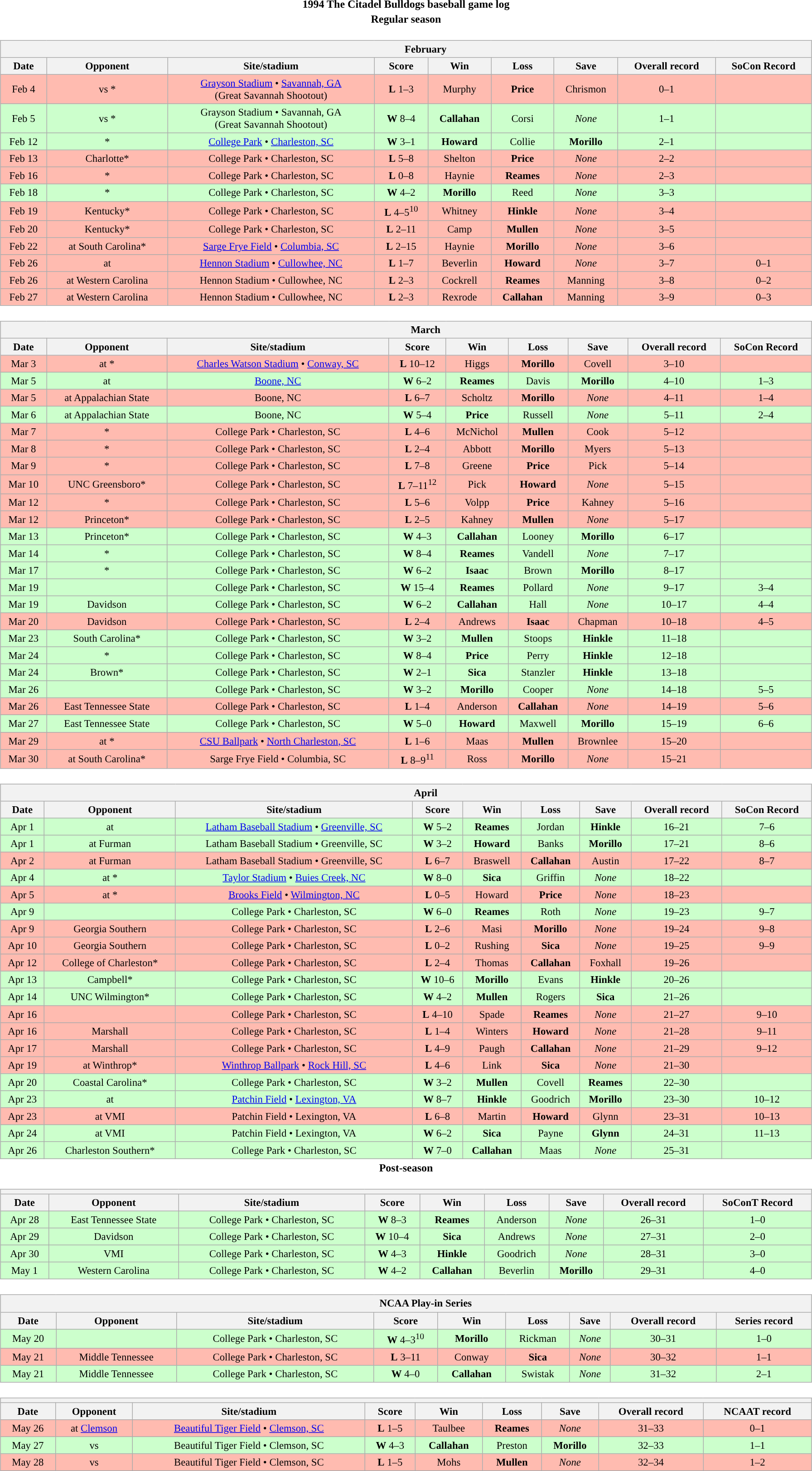<table class="toccolours" width=95% style="margin:1.5em auto; text-align:center;">
<tr>
<th colspan=2>1994 The Citadel Bulldogs baseball game log</th>
</tr>
<tr>
<th colspan=2>Regular season</th>
</tr>
<tr valign="top">
<td><br><table class="wikitable collapsible collapsed" style="margin:auto; font-size:95%; width:100%">
<tr>
<th colspan=10 style="padding-left:4em;">February</th>
</tr>
<tr>
<th>Date</th>
<th>Opponent</th>
<th>Site/stadium</th>
<th>Score</th>
<th>Win</th>
<th>Loss</th>
<th>Save</th>
<th>Overall record</th>
<th>SoCon Record</th>
</tr>
<tr bgcolor=ffbbb>
<td>Feb 4</td>
<td>vs *</td>
<td><a href='#'>Grayson Stadium</a> • <a href='#'>Savannah, GA</a><br>(Great Savannah Shootout)</td>
<td><strong>L</strong> 1–3</td>
<td>Murphy</td>
<td><strong>Price</strong></td>
<td>Chrismon</td>
<td>0–1</td>
<td></td>
</tr>
<tr bgcolor=ccffcc>
<td>Feb 5</td>
<td>vs *</td>
<td>Grayson Stadium • Savannah, GA<br>(Great Savannah Shootout)</td>
<td><strong>W</strong> 8–4</td>
<td><strong>Callahan</strong></td>
<td>Corsi</td>
<td><em>None</em></td>
<td>1–1</td>
<td></td>
</tr>
<tr bgcolor=ccffcc>
<td>Feb 12</td>
<td>*</td>
<td><a href='#'>College Park</a> • <a href='#'>Charleston, SC</a></td>
<td><strong>W</strong> 3–1</td>
<td><strong>Howard</strong></td>
<td>Collie</td>
<td><strong>Morillo</strong></td>
<td>2–1</td>
<td></td>
</tr>
<tr bgcolor=ffbbb>
<td>Feb 13</td>
<td>Charlotte*</td>
<td>College Park • Charleston, SC</td>
<td><strong>L</strong> 5–8</td>
<td>Shelton</td>
<td><strong>Price</strong></td>
<td><em>None</em></td>
<td>2–2</td>
<td></td>
</tr>
<tr bgcolor=ffbbb>
<td>Feb 16</td>
<td>*</td>
<td>College Park • Charleston, SC</td>
<td><strong>L</strong> 0–8</td>
<td>Haynie</td>
<td><strong>Reames</strong></td>
<td><em>None</em></td>
<td>2–3</td>
<td></td>
</tr>
<tr bgcolor=ccffcc>
<td>Feb 18</td>
<td>*</td>
<td>College Park • Charleston, SC</td>
<td><strong>W</strong> 4–2</td>
<td><strong>Morillo</strong></td>
<td>Reed</td>
<td><em>None</em></td>
<td>3–3</td>
<td></td>
</tr>
<tr bgcolor=ffbbb>
<td>Feb 19</td>
<td>Kentucky*</td>
<td>College Park • Charleston, SC</td>
<td><strong>L</strong> 4–5<sup>10</sup></td>
<td>Whitney</td>
<td><strong>Hinkle</strong></td>
<td><em>None</em></td>
<td>3–4</td>
<td></td>
</tr>
<tr bgcolor=ffbbb>
<td>Feb 20</td>
<td>Kentucky*</td>
<td>College Park • Charleston, SC</td>
<td><strong>L</strong> 2–11</td>
<td>Camp</td>
<td><strong>Mullen</strong></td>
<td><em>None</em></td>
<td>3–5</td>
<td></td>
</tr>
<tr bgcolor=ffbbb>
<td>Feb 22</td>
<td>at South Carolina*</td>
<td><a href='#'>Sarge Frye Field</a> • <a href='#'>Columbia, SC</a></td>
<td><strong>L</strong> 2–15</td>
<td>Haynie</td>
<td><strong>Morillo</strong></td>
<td><em>None</em></td>
<td>3–6</td>
<td></td>
</tr>
<tr bgcolor=ffbbb>
<td>Feb 26</td>
<td>at </td>
<td><a href='#'>Hennon Stadium</a> • <a href='#'>Cullowhee, NC</a></td>
<td><strong>L</strong> 1–7</td>
<td>Beverlin</td>
<td><strong>Howard</strong></td>
<td><em>None</em></td>
<td>3–7</td>
<td>0–1</td>
</tr>
<tr bgcolor=ffbbb>
<td>Feb 26</td>
<td>at Western Carolina</td>
<td>Hennon Stadium • Cullowhee, NC</td>
<td><strong>L</strong> 2–3</td>
<td>Cockrell</td>
<td><strong>Reames</strong></td>
<td>Manning</td>
<td>3–8</td>
<td>0–2</td>
</tr>
<tr bgcolor=ffbbb>
<td>Feb 27</td>
<td>at Western Carolina</td>
<td>Hennon Stadium • Cullowhee, NC</td>
<td><strong>L</strong> 2–3</td>
<td>Rexrode</td>
<td><strong>Callahan</strong></td>
<td>Manning</td>
<td>3–9</td>
<td>0–3</td>
</tr>
</table>
</td>
</tr>
<tr>
<td><br><table class="wikitable collapsible collapsed" style="margin:auto; font-size:95%; width:100%">
<tr>
<th colspan=10 style="padding-left:4em;">March</th>
</tr>
<tr>
<th>Date</th>
<th>Opponent</th>
<th>Site/stadium</th>
<th>Score</th>
<th>Win</th>
<th>Loss</th>
<th>Save</th>
<th>Overall record</th>
<th>SoCon Record</th>
</tr>
<tr bgcolor=ffbbb>
<td>Mar 3</td>
<td>at *</td>
<td><a href='#'>Charles Watson Stadium</a> • <a href='#'>Conway, SC</a></td>
<td><strong>L</strong> 10–12</td>
<td>Higgs</td>
<td><strong>Morillo</strong></td>
<td>Covell</td>
<td>3–10</td>
<td></td>
</tr>
<tr bgcolor=ccffcc>
<td>Mar 5</td>
<td>at </td>
<td><a href='#'>Boone, NC</a></td>
<td><strong>W</strong> 6–2</td>
<td><strong>Reames</strong></td>
<td>Davis</td>
<td><strong>Morillo</strong></td>
<td>4–10</td>
<td>1–3</td>
</tr>
<tr bgcolor=ffbbb>
<td>Mar 5</td>
<td>at Appalachian State</td>
<td>Boone, NC</td>
<td><strong>L</strong> 6–7</td>
<td>Scholtz</td>
<td><strong>Morillo</strong></td>
<td><em>None</em></td>
<td>4–11</td>
<td>1–4</td>
</tr>
<tr bgcolor=ccffcc>
<td>Mar 6</td>
<td>at Appalachian State</td>
<td>Boone, NC</td>
<td><strong>W</strong> 5–4</td>
<td><strong>Price</strong></td>
<td>Russell</td>
<td><em>None</em></td>
<td>5–11</td>
<td>2–4</td>
</tr>
<tr bgcolor=ffbbb>
<td>Mar 7</td>
<td>*</td>
<td>College Park • Charleston, SC</td>
<td><strong>L</strong> 4–6</td>
<td>McNichol</td>
<td><strong>Mullen</strong></td>
<td>Cook</td>
<td>5–12</td>
<td></td>
</tr>
<tr bgcolor=ffbbb>
<td>Mar 8</td>
<td>*</td>
<td>College Park • Charleston, SC</td>
<td><strong>L</strong> 2–4</td>
<td>Abbott</td>
<td><strong>Morillo</strong></td>
<td>Myers</td>
<td>5–13</td>
<td></td>
</tr>
<tr bgcolor=ffbbb>
<td>Mar 9</td>
<td>*</td>
<td>College Park • Charleston, SC</td>
<td><strong>L</strong> 7–8</td>
<td>Greene</td>
<td><strong>Price</strong></td>
<td>Pick</td>
<td>5–14</td>
<td></td>
</tr>
<tr bgcolor=ffbbb>
<td>Mar 10</td>
<td>UNC Greensboro*</td>
<td>College Park • Charleston, SC</td>
<td><strong>L</strong> 7–11<sup>12</sup></td>
<td>Pick</td>
<td><strong>Howard</strong></td>
<td><em>None</em></td>
<td>5–15</td>
<td></td>
</tr>
<tr bgcolor=ffbbb>
<td>Mar 12</td>
<td>*</td>
<td>College Park • Charleston, SC</td>
<td><strong>L</strong> 5–6</td>
<td>Volpp</td>
<td><strong>Price</strong></td>
<td>Kahney</td>
<td>5–16</td>
<td></td>
</tr>
<tr bgcolor=ffbbb>
<td>Mar 12</td>
<td>Princeton*</td>
<td>College Park • Charleston, SC</td>
<td><strong>L</strong> 2–5</td>
<td>Kahney</td>
<td><strong>Mullen</strong></td>
<td><em>None</em></td>
<td>5–17</td>
<td></td>
</tr>
<tr bgcolor=ccffcc>
<td>Mar 13</td>
<td>Princeton*</td>
<td>College Park • Charleston, SC</td>
<td><strong>W</strong> 4–3</td>
<td><strong>Callahan</strong></td>
<td>Looney</td>
<td><strong>Morillo</strong></td>
<td>6–17</td>
<td></td>
</tr>
<tr bgcolor=ccffcc>
<td>Mar 14</td>
<td>*</td>
<td>College Park • Charleston, SC</td>
<td><strong>W</strong> 8–4</td>
<td><strong>Reames</strong></td>
<td>Vandell</td>
<td><em>None</em></td>
<td>7–17</td>
<td></td>
</tr>
<tr bgcolor=ccffcc>
<td>Mar 17</td>
<td>*</td>
<td>College Park • Charleston, SC</td>
<td><strong>W</strong> 6–2</td>
<td><strong>Isaac</strong></td>
<td>Brown</td>
<td><strong>Morillo</strong></td>
<td>8–17</td>
<td></td>
</tr>
<tr bgcolor=ccffcc>
<td>Mar 19</td>
<td></td>
<td>College Park • Charleston, SC</td>
<td><strong>W</strong> 15–4</td>
<td><strong>Reames</strong></td>
<td>Pollard</td>
<td><em>None</em></td>
<td>9–17</td>
<td>3–4</td>
</tr>
<tr bgcolor=ccffcc>
<td>Mar 19</td>
<td>Davidson</td>
<td>College Park • Charleston, SC</td>
<td><strong>W</strong> 6–2</td>
<td><strong>Callahan</strong></td>
<td>Hall</td>
<td><em>None</em></td>
<td>10–17</td>
<td>4–4</td>
</tr>
<tr bgcolor=ffbbb>
<td>Mar 20</td>
<td>Davidson</td>
<td>College Park • Charleston, SC</td>
<td><strong>L</strong> 2–4</td>
<td>Andrews</td>
<td><strong>Isaac</strong></td>
<td>Chapman</td>
<td>10–18</td>
<td>4–5</td>
</tr>
<tr bgcolor=ccffcc>
<td>Mar 23</td>
<td>South Carolina*</td>
<td>College Park • Charleston, SC</td>
<td><strong>W</strong> 3–2</td>
<td><strong>Mullen</strong></td>
<td>Stoops</td>
<td><strong>Hinkle</strong></td>
<td>11–18</td>
<td></td>
</tr>
<tr bgcolor=ccffcc>
<td>Mar 24</td>
<td>*</td>
<td>College Park • Charleston, SC</td>
<td><strong>W</strong> 8–4</td>
<td><strong>Price</strong></td>
<td>Perry</td>
<td><strong>Hinkle</strong></td>
<td>12–18</td>
<td></td>
</tr>
<tr bgcolor=ccffcc>
<td>Mar 24</td>
<td>Brown*</td>
<td>College Park • Charleston, SC</td>
<td><strong>W</strong> 2–1</td>
<td><strong>Sica</strong></td>
<td>Stanzler</td>
<td><strong>Hinkle</strong></td>
<td>13–18</td>
<td></td>
</tr>
<tr bgcolor=ccffcc>
<td>Mar 26</td>
<td></td>
<td>College Park • Charleston, SC</td>
<td><strong>W</strong> 3–2</td>
<td><strong>Morillo</strong></td>
<td>Cooper</td>
<td><em>None</em></td>
<td>14–18</td>
<td>5–5</td>
</tr>
<tr bgcolor=ffbbb>
<td>Mar 26</td>
<td>East Tennessee State</td>
<td>College Park • Charleston, SC</td>
<td><strong>L</strong> 1–4</td>
<td>Anderson</td>
<td><strong>Callahan</strong></td>
<td><em>None</em></td>
<td>14–19</td>
<td>5–6</td>
</tr>
<tr bgcolor=ccffcc>
<td>Mar 27</td>
<td>East Tennessee State</td>
<td>College Park • Charleston, SC</td>
<td><strong>W</strong> 5–0</td>
<td><strong>Howard</strong></td>
<td>Maxwell</td>
<td><strong>Morillo</strong></td>
<td>15–19</td>
<td>6–6</td>
</tr>
<tr bgcolor=ffbbb>
<td>Mar 29</td>
<td>at *</td>
<td><a href='#'>CSU Ballpark</a> • <a href='#'>North Charleston, SC</a></td>
<td><strong>L</strong> 1–6</td>
<td>Maas</td>
<td><strong>Mullen</strong></td>
<td>Brownlee</td>
<td>15–20</td>
<td></td>
</tr>
<tr bgcolor=ffbbb>
<td>Mar 30</td>
<td>at South Carolina*</td>
<td>Sarge Frye Field • Columbia, SC</td>
<td><strong>L</strong> 8–9<sup>11</sup></td>
<td>Ross</td>
<td><strong>Morillo</strong></td>
<td><em>None</em></td>
<td>15–21</td>
<td></td>
</tr>
</table>
</td>
</tr>
<tr>
<td><br><table class="wikitable collapsible collapsed" style="margin:auto; font-size:95%; width:100%">
<tr>
<th colspan=10 style="padding-left:4em;">April</th>
</tr>
<tr>
<th>Date</th>
<th>Opponent</th>
<th>Site/stadium</th>
<th>Score</th>
<th>Win</th>
<th>Loss</th>
<th>Save</th>
<th>Overall record</th>
<th>SoCon Record</th>
</tr>
<tr bgcolor=ccffcc>
<td>Apr 1</td>
<td>at </td>
<td><a href='#'>Latham Baseball Stadium</a> • <a href='#'>Greenville, SC</a></td>
<td><strong>W</strong> 5–2</td>
<td><strong>Reames</strong></td>
<td>Jordan</td>
<td><strong>Hinkle</strong></td>
<td>16–21</td>
<td>7–6</td>
</tr>
<tr bgcolor=ccffcc>
<td>Apr 1</td>
<td>at Furman</td>
<td>Latham Baseball Stadium • Greenville, SC</td>
<td><strong>W</strong> 3–2</td>
<td><strong>Howard</strong></td>
<td>Banks</td>
<td><strong>Morillo</strong></td>
<td>17–21</td>
<td>8–6</td>
</tr>
<tr bgcolor=ffbbb>
<td>Apr 2</td>
<td>at Furman</td>
<td>Latham Baseball Stadium • Greenville, SC</td>
<td><strong>L</strong> 6–7</td>
<td>Braswell</td>
<td><strong>Callahan</strong></td>
<td>Austin</td>
<td>17–22</td>
<td>8–7</td>
</tr>
<tr bgcolor=ccffcc>
<td>Apr 4</td>
<td>at *</td>
<td><a href='#'>Taylor Stadium</a> • <a href='#'>Buies Creek, NC</a></td>
<td><strong>W</strong> 8–0</td>
<td><strong>Sica</strong></td>
<td>Griffin</td>
<td><em>None</em></td>
<td>18–22</td>
<td></td>
</tr>
<tr bgcolor=ffbbb>
<td>Apr 5</td>
<td>at *</td>
<td><a href='#'>Brooks Field</a> • <a href='#'>Wilmington, NC</a></td>
<td><strong>L</strong> 0–5</td>
<td>Howard</td>
<td><strong>Price</strong></td>
<td><em>None</em></td>
<td>18–23</td>
<td></td>
</tr>
<tr bgcolor=ccffcc>
<td>Apr 9</td>
<td></td>
<td>College Park • Charleston, SC</td>
<td><strong>W</strong> 6–0</td>
<td><strong>Reames</strong></td>
<td>Roth</td>
<td><em>None</em></td>
<td>19–23</td>
<td>9–7</td>
</tr>
<tr bgcolor=ffbbb>
<td>Apr 9</td>
<td>Georgia Southern</td>
<td>College Park • Charleston, SC</td>
<td><strong>L</strong> 2–6</td>
<td>Masi</td>
<td><strong>Morillo</strong></td>
<td><em>None</em></td>
<td>19–24</td>
<td>9–8</td>
</tr>
<tr bgcolor=ffbbb>
<td>Apr 10</td>
<td>Georgia Southern</td>
<td>College Park • Charleston, SC</td>
<td><strong>L</strong> 0–2</td>
<td>Rushing</td>
<td><strong>Sica</strong></td>
<td><em>None</em></td>
<td>19–25</td>
<td>9–9</td>
</tr>
<tr bgcolor=ffbbb>
<td>Apr 12</td>
<td>College of Charleston*</td>
<td>College Park • Charleston, SC</td>
<td><strong>L</strong> 2–4</td>
<td>Thomas</td>
<td><strong>Callahan</strong></td>
<td>Foxhall</td>
<td>19–26</td>
<td></td>
</tr>
<tr bgcolor=ccffcc>
<td>Apr 13</td>
<td>Campbell*</td>
<td>College Park • Charleston, SC</td>
<td><strong>W</strong> 10–6</td>
<td><strong>Morillo</strong></td>
<td>Evans</td>
<td><strong>Hinkle</strong></td>
<td>20–26</td>
<td></td>
</tr>
<tr bgcolor=ccffcc>
<td>Apr 14</td>
<td>UNC Wilmington*</td>
<td>College Park • Charleston, SC</td>
<td><strong>W</strong> 4–2</td>
<td><strong>Mullen</strong></td>
<td>Rogers</td>
<td><strong>Sica</strong></td>
<td>21–26</td>
<td></td>
</tr>
<tr bgcolor=ffbbb>
<td>Apr 16</td>
<td></td>
<td>College Park • Charleston, SC</td>
<td><strong>L</strong> 4–10</td>
<td>Spade</td>
<td><strong>Reames</strong></td>
<td><em>None</em></td>
<td>21–27</td>
<td>9–10</td>
</tr>
<tr bgcolor=ffbbb>
<td>Apr 16</td>
<td>Marshall</td>
<td>College Park • Charleston, SC</td>
<td><strong>L</strong> 1–4</td>
<td>Winters</td>
<td><strong>Howard</strong></td>
<td><em>None</em></td>
<td>21–28</td>
<td>9–11</td>
</tr>
<tr bgcolor=ffbbb>
<td>Apr 17</td>
<td>Marshall</td>
<td>College Park • Charleston, SC</td>
<td><strong>L</strong> 4–9</td>
<td>Paugh</td>
<td><strong>Callahan</strong></td>
<td><em>None</em></td>
<td>21–29</td>
<td>9–12</td>
</tr>
<tr bgcolor=ffbbb>
<td>Apr 19</td>
<td>at Winthrop*</td>
<td><a href='#'>Winthrop Ballpark</a> • <a href='#'>Rock Hill, SC</a></td>
<td><strong>L</strong> 4–6</td>
<td>Link</td>
<td><strong>Sica</strong></td>
<td><em>None</em></td>
<td>21–30</td>
<td></td>
</tr>
<tr bgcolor=ccffcc>
<td>Apr 20</td>
<td>Coastal Carolina*</td>
<td>College Park • Charleston, SC</td>
<td><strong>W</strong> 3–2</td>
<td><strong>Mullen</strong></td>
<td>Covell</td>
<td><strong>Reames</strong></td>
<td>22–30</td>
<td></td>
</tr>
<tr bgcolor=ccffcc>
<td>Apr 23</td>
<td>at </td>
<td><a href='#'>Patchin Field</a> • <a href='#'>Lexington, VA</a></td>
<td><strong>W</strong> 8–7</td>
<td><strong>Hinkle</strong></td>
<td>Goodrich</td>
<td><strong>Morillo</strong></td>
<td>23–30</td>
<td>10–12</td>
</tr>
<tr bgcolor=ffbbb>
<td>Apr 23</td>
<td>at VMI</td>
<td>Patchin Field • Lexington, VA</td>
<td><strong>L</strong> 6–8</td>
<td>Martin</td>
<td><strong>Howard</strong></td>
<td>Glynn</td>
<td>23–31</td>
<td>10–13</td>
</tr>
<tr bgcolor=ccffcc>
<td>Apr 24</td>
<td>at VMI</td>
<td>Patchin Field • Lexington, VA</td>
<td><strong>W</strong> 6–2</td>
<td><strong>Sica</strong></td>
<td>Payne</td>
<td><strong>Glynn</strong></td>
<td>24–31</td>
<td>11–13</td>
</tr>
<tr bgcolor=ccffcc>
<td>Apr 26</td>
<td>Charleston Southern*</td>
<td>College Park • Charleston, SC</td>
<td><strong>W</strong> 7–0</td>
<td><strong>Callahan</strong></td>
<td>Maas</td>
<td><em>None</em></td>
<td>25–31</td>
<td></td>
</tr>
</table>
</td>
</tr>
<tr>
<th colspan=2>Post-season</th>
</tr>
<tr>
<td><br><table class="wikitable collapsible collapsed" style="margin:auto; font-size:95%; width:100%">
<tr>
<th colspan=10 style="padding-left:4em;"><a href='#'></a></th>
</tr>
<tr>
<th>Date</th>
<th>Opponent</th>
<th>Site/stadium</th>
<th>Score</th>
<th>Win</th>
<th>Loss</th>
<th>Save</th>
<th>Overall record</th>
<th>SoConT Record</th>
</tr>
<tr bgcolor=ccffcc>
<td>Apr 28</td>
<td>East Tennessee State</td>
<td>College Park • Charleston, SC</td>
<td><strong>W</strong> 8–3</td>
<td><strong>Reames</strong></td>
<td>Anderson</td>
<td><em>None</em></td>
<td>26–31</td>
<td>1–0</td>
</tr>
<tr bgcolor=ccffcc>
<td>Apr 29</td>
<td>Davidson</td>
<td>College Park • Charleston, SC</td>
<td><strong>W</strong> 10–4</td>
<td><strong>Sica</strong></td>
<td>Andrews</td>
<td><em>None</em></td>
<td>27–31</td>
<td>2–0</td>
</tr>
<tr bgcolor=ccffcc>
<td>Apr 30</td>
<td>VMI</td>
<td>College Park • Charleston, SC</td>
<td><strong>W</strong> 4–3</td>
<td><strong>Hinkle</strong></td>
<td>Goodrich</td>
<td><em>None</em></td>
<td>28–31</td>
<td>3–0</td>
</tr>
<tr bgcolor=ccffcc>
<td>May 1</td>
<td>Western Carolina</td>
<td>College Park • Charleston, SC</td>
<td><strong>W</strong> 4–2</td>
<td><strong>Callahan</strong></td>
<td>Beverlin</td>
<td><strong>Morillo</strong></td>
<td>29–31</td>
<td>4–0</td>
</tr>
</table>
</td>
</tr>
<tr>
<td><br><table class="wikitable collapsible collapsed" style="margin:auto; font-size:95%; width:100%">
<tr>
<th colspan=10 style="padding-left:4em;">NCAA Play-in Series</th>
</tr>
<tr>
<th>Date</th>
<th>Opponent</th>
<th>Site/stadium</th>
<th>Score</th>
<th>Win</th>
<th>Loss</th>
<th>Save</th>
<th>Overall record</th>
<th>Series record</th>
</tr>
<tr bgcolor=ccffcc>
<td>May 20</td>
<td></td>
<td>College Park • Charleston, SC</td>
<td><strong>W</strong> 4–3<sup>10</sup></td>
<td><strong>Morillo</strong></td>
<td>Rickman</td>
<td><em>None</em></td>
<td>30–31</td>
<td>1–0</td>
</tr>
<tr bgcolor=ffbbb>
<td>May 21</td>
<td>Middle Tennessee</td>
<td>College Park • Charleston, SC</td>
<td><strong>L</strong> 3–11</td>
<td>Conway</td>
<td><strong>Sica</strong></td>
<td><em>None</em></td>
<td>30–32</td>
<td>1–1</td>
</tr>
<tr bgcolor=ccffcc>
<td>May 21</td>
<td>Middle Tennessee</td>
<td>College Park • Charleston, SC</td>
<td><strong>W</strong> 4–0</td>
<td><strong>Callahan</strong></td>
<td>Swistak</td>
<td><em>None</em></td>
<td>31–32</td>
<td>2–1</td>
</tr>
</table>
</td>
</tr>
<tr>
<td><br><table class="wikitable collapsible collapsed" style="margin:auto; font-size:95%; width:100%">
<tr>
<th colspan=10 style="padding-left:4em;"><a href='#'></a></th>
</tr>
<tr>
<th>Date</th>
<th>Opponent</th>
<th>Site/stadium</th>
<th>Score</th>
<th>Win</th>
<th>Loss</th>
<th>Save</th>
<th>Overall record</th>
<th>NCAAT record</th>
</tr>
<tr bgcolor=ffbbb>
<td>May 26</td>
<td>at <a href='#'>Clemson</a></td>
<td><a href='#'>Beautiful Tiger Field</a> • <a href='#'>Clemson, SC</a></td>
<td><strong>L</strong> 1–5</td>
<td>Taulbee</td>
<td><strong>Reames</strong></td>
<td><em>None</em></td>
<td>31–33</td>
<td>0–1</td>
</tr>
<tr bgcolor=ccffcc>
<td>May 27</td>
<td>vs </td>
<td>Beautiful Tiger Field • Clemson, SC</td>
<td><strong>W</strong> 4–3</td>
<td><strong>Callahan</strong></td>
<td>Preston</td>
<td><strong>Morillo</strong></td>
<td>32–33</td>
<td>1–1</td>
</tr>
<tr bgcolor=ffbbb>
<td>May 28</td>
<td>vs </td>
<td>Beautiful Tiger Field • Clemson, SC</td>
<td><strong>L</strong> 1–5</td>
<td>Mohs</td>
<td><strong>Mullen</strong></td>
<td><em>None</em></td>
<td>32–34</td>
<td>1–2</td>
</tr>
</table>
</td>
</tr>
</table>
